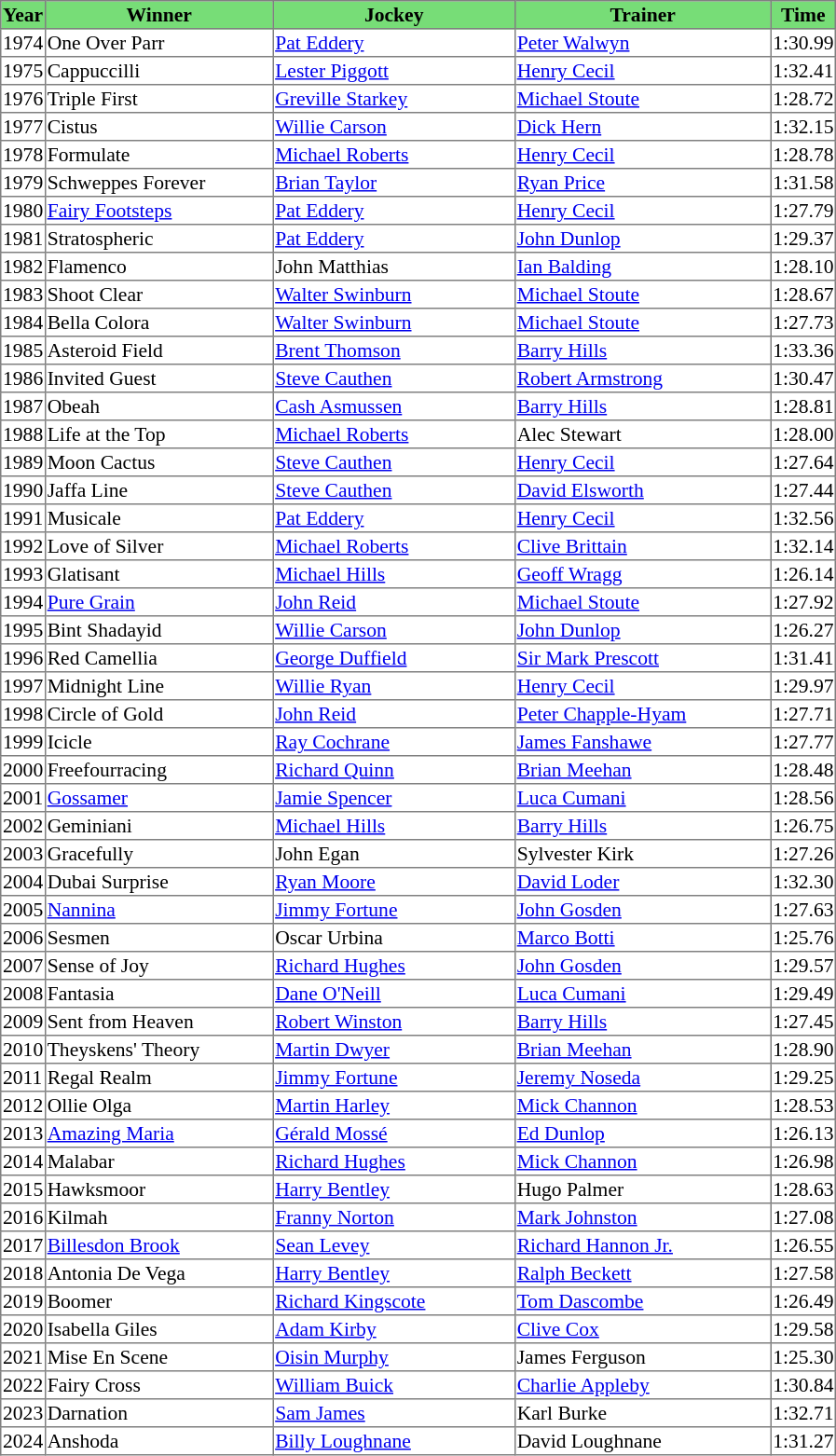<table class = "sortable" | border="1" style="border-collapse: collapse; font-size:90%">
<tr bgcolor="#77dd77" align="center">
<th>Year</th>
<th>Winner</th>
<th>Jockey</th>
<th>Trainer</th>
<th>Time</th>
</tr>
<tr>
<td>1974</td>
<td width=160px>One Over Parr</td>
<td width=170px><a href='#'>Pat Eddery</a></td>
<td width=180px><a href='#'>Peter Walwyn</a></td>
<td>1:30.99</td>
</tr>
<tr>
<td>1975</td>
<td>Cappuccilli</td>
<td><a href='#'>Lester Piggott</a></td>
<td><a href='#'>Henry Cecil</a></td>
<td>1:32.41</td>
</tr>
<tr>
<td>1976</td>
<td>Triple First</td>
<td><a href='#'>Greville Starkey</a></td>
<td><a href='#'>Michael Stoute</a></td>
<td>1:28.72</td>
</tr>
<tr>
<td>1977</td>
<td>Cistus</td>
<td><a href='#'>Willie Carson</a></td>
<td><a href='#'>Dick Hern</a></td>
<td>1:32.15</td>
</tr>
<tr>
<td>1978</td>
<td>Formulate</td>
<td><a href='#'>Michael Roberts</a></td>
<td><a href='#'>Henry Cecil</a></td>
<td>1:28.78</td>
</tr>
<tr>
<td>1979</td>
<td>Schweppes Forever </td>
<td><a href='#'>Brian Taylor</a></td>
<td><a href='#'>Ryan Price</a></td>
<td>1:31.58</td>
</tr>
<tr>
<td>1980</td>
<td><a href='#'>Fairy Footsteps</a></td>
<td><a href='#'>Pat Eddery</a></td>
<td><a href='#'>Henry Cecil</a></td>
<td>1:27.79</td>
</tr>
<tr>
<td>1981</td>
<td>Stratospheric</td>
<td><a href='#'>Pat Eddery</a></td>
<td><a href='#'>John Dunlop</a></td>
<td>1:29.37</td>
</tr>
<tr>
<td>1982</td>
<td>Flamenco</td>
<td>John Matthias</td>
<td><a href='#'>Ian Balding</a></td>
<td>1:28.10</td>
</tr>
<tr>
<td>1983</td>
<td>Shoot Clear</td>
<td><a href='#'>Walter Swinburn</a></td>
<td><a href='#'>Michael Stoute</a></td>
<td>1:28.67</td>
</tr>
<tr>
<td>1984</td>
<td>Bella Colora</td>
<td><a href='#'>Walter Swinburn</a></td>
<td><a href='#'>Michael Stoute</a></td>
<td>1:27.73</td>
</tr>
<tr>
<td>1985</td>
<td>Asteroid Field</td>
<td><a href='#'>Brent Thomson</a></td>
<td><a href='#'>Barry Hills</a></td>
<td>1:33.36</td>
</tr>
<tr>
<td>1986</td>
<td>Invited Guest</td>
<td><a href='#'>Steve Cauthen</a></td>
<td><a href='#'>Robert Armstrong</a></td>
<td>1:30.47</td>
</tr>
<tr>
<td>1987</td>
<td>Obeah</td>
<td><a href='#'>Cash Asmussen</a></td>
<td><a href='#'>Barry Hills</a></td>
<td>1:28.81</td>
</tr>
<tr>
<td>1988</td>
<td>Life at the Top</td>
<td><a href='#'>Michael Roberts</a></td>
<td>Alec Stewart</td>
<td>1:28.00</td>
</tr>
<tr>
<td>1989</td>
<td>Moon Cactus</td>
<td><a href='#'>Steve Cauthen</a></td>
<td><a href='#'>Henry Cecil</a></td>
<td>1:27.64</td>
</tr>
<tr>
<td>1990</td>
<td>Jaffa Line</td>
<td><a href='#'>Steve Cauthen</a></td>
<td><a href='#'>David Elsworth</a></td>
<td>1:27.44</td>
</tr>
<tr>
<td>1991</td>
<td>Musicale</td>
<td><a href='#'>Pat Eddery</a></td>
<td><a href='#'>Henry Cecil</a></td>
<td>1:32.56</td>
</tr>
<tr>
<td>1992</td>
<td>Love of Silver</td>
<td><a href='#'>Michael Roberts</a></td>
<td><a href='#'>Clive Brittain</a></td>
<td>1:32.14</td>
</tr>
<tr>
<td>1993</td>
<td>Glatisant</td>
<td><a href='#'>Michael Hills</a></td>
<td><a href='#'>Geoff Wragg</a></td>
<td>1:26.14</td>
</tr>
<tr>
<td>1994</td>
<td><a href='#'>Pure Grain</a></td>
<td><a href='#'>John Reid</a></td>
<td><a href='#'>Michael Stoute</a></td>
<td>1:27.92</td>
</tr>
<tr>
<td>1995</td>
<td>Bint Shadayid</td>
<td><a href='#'>Willie Carson</a></td>
<td><a href='#'>John Dunlop</a></td>
<td>1:26.27</td>
</tr>
<tr>
<td>1996</td>
<td>Red Camellia</td>
<td><a href='#'>George Duffield</a></td>
<td><a href='#'>Sir Mark Prescott</a></td>
<td>1:31.41</td>
</tr>
<tr>
<td>1997</td>
<td>Midnight Line</td>
<td><a href='#'>Willie Ryan</a></td>
<td><a href='#'>Henry Cecil</a></td>
<td>1:29.97</td>
</tr>
<tr>
<td>1998</td>
<td>Circle of Gold</td>
<td><a href='#'>John Reid</a></td>
<td><a href='#'>Peter Chapple-Hyam</a></td>
<td>1:27.71</td>
</tr>
<tr>
<td>1999</td>
<td>Icicle</td>
<td><a href='#'>Ray Cochrane</a></td>
<td><a href='#'>James Fanshawe</a></td>
<td>1:27.77</td>
</tr>
<tr>
<td>2000</td>
<td>Freefourracing</td>
<td><a href='#'>Richard Quinn</a></td>
<td><a href='#'>Brian Meehan</a></td>
<td>1:28.48</td>
</tr>
<tr>
<td>2001</td>
<td><a href='#'>Gossamer</a></td>
<td><a href='#'>Jamie Spencer</a></td>
<td><a href='#'>Luca Cumani</a></td>
<td>1:28.56</td>
</tr>
<tr>
<td>2002</td>
<td>Geminiani</td>
<td><a href='#'>Michael Hills</a></td>
<td><a href='#'>Barry Hills</a></td>
<td>1:26.75</td>
</tr>
<tr>
<td>2003</td>
<td>Gracefully</td>
<td>John Egan</td>
<td>Sylvester Kirk</td>
<td>1:27.26</td>
</tr>
<tr>
<td>2004</td>
<td>Dubai Surprise</td>
<td><a href='#'>Ryan Moore</a></td>
<td><a href='#'>David Loder</a></td>
<td>1:32.30</td>
</tr>
<tr>
<td>2005</td>
<td><a href='#'>Nannina</a></td>
<td><a href='#'>Jimmy Fortune</a></td>
<td><a href='#'>John Gosden</a></td>
<td>1:27.63</td>
</tr>
<tr>
<td>2006</td>
<td>Sesmen</td>
<td>Oscar Urbina</td>
<td><a href='#'>Marco Botti</a></td>
<td>1:25.76</td>
</tr>
<tr>
<td>2007</td>
<td>Sense of Joy</td>
<td><a href='#'>Richard Hughes</a></td>
<td><a href='#'>John Gosden</a></td>
<td>1:29.57</td>
</tr>
<tr>
<td>2008</td>
<td>Fantasia</td>
<td><a href='#'>Dane O'Neill</a></td>
<td><a href='#'>Luca Cumani</a></td>
<td>1:29.49</td>
</tr>
<tr>
<td>2009</td>
<td>Sent from Heaven</td>
<td><a href='#'>Robert Winston</a></td>
<td><a href='#'>Barry Hills</a></td>
<td>1:27.45</td>
</tr>
<tr>
<td>2010</td>
<td>Theyskens' Theory</td>
<td><a href='#'>Martin Dwyer</a></td>
<td><a href='#'>Brian Meehan</a></td>
<td>1:28.90</td>
</tr>
<tr>
<td>2011</td>
<td>Regal Realm</td>
<td><a href='#'>Jimmy Fortune</a></td>
<td><a href='#'>Jeremy Noseda</a></td>
<td>1:29.25</td>
</tr>
<tr>
<td>2012</td>
<td>Ollie Olga</td>
<td><a href='#'>Martin Harley</a></td>
<td><a href='#'>Mick Channon</a></td>
<td>1:28.53</td>
</tr>
<tr>
<td>2013</td>
<td><a href='#'>Amazing Maria</a></td>
<td><a href='#'>Gérald Mossé</a></td>
<td><a href='#'>Ed Dunlop</a></td>
<td>1:26.13</td>
</tr>
<tr>
<td>2014</td>
<td>Malabar</td>
<td><a href='#'>Richard Hughes</a></td>
<td><a href='#'>Mick Channon</a></td>
<td>1:26.98</td>
</tr>
<tr>
<td>2015</td>
<td>Hawksmoor</td>
<td><a href='#'>Harry Bentley</a></td>
<td>Hugo Palmer</td>
<td>1:28.63</td>
</tr>
<tr>
<td>2016</td>
<td>Kilmah</td>
<td><a href='#'>Franny Norton</a></td>
<td><a href='#'>Mark Johnston</a></td>
<td>1:27.08</td>
</tr>
<tr>
<td>2017</td>
<td><a href='#'>Billesdon Brook</a></td>
<td><a href='#'>Sean Levey</a></td>
<td><a href='#'>Richard Hannon Jr.</a></td>
<td>1:26.55</td>
</tr>
<tr>
<td>2018</td>
<td>Antonia De Vega</td>
<td><a href='#'>Harry Bentley</a></td>
<td><a href='#'>Ralph Beckett</a></td>
<td>1:27.58</td>
</tr>
<tr>
<td>2019</td>
<td>Boomer</td>
<td><a href='#'>Richard Kingscote</a></td>
<td><a href='#'>Tom Dascombe</a></td>
<td>1:26.49</td>
</tr>
<tr>
<td>2020</td>
<td>Isabella Giles</td>
<td><a href='#'>Adam Kirby</a></td>
<td><a href='#'>Clive Cox</a></td>
<td>1:29.58</td>
</tr>
<tr>
<td>2021</td>
<td>Mise En Scene</td>
<td><a href='#'>Oisin Murphy</a></td>
<td>James Ferguson</td>
<td>1:25.30</td>
</tr>
<tr>
<td>2022</td>
<td>Fairy Cross</td>
<td><a href='#'>William Buick</a></td>
<td><a href='#'>Charlie Appleby</a></td>
<td>1:30.84</td>
</tr>
<tr>
<td>2023</td>
<td>Darnation</td>
<td><a href='#'>Sam James</a></td>
<td>Karl Burke</td>
<td>1:32.71</td>
</tr>
<tr>
<td>2024</td>
<td>Anshoda</td>
<td><a href='#'>Billy Loughnane</a></td>
<td>David Loughnane</td>
<td>1:31.27</td>
</tr>
</table>
